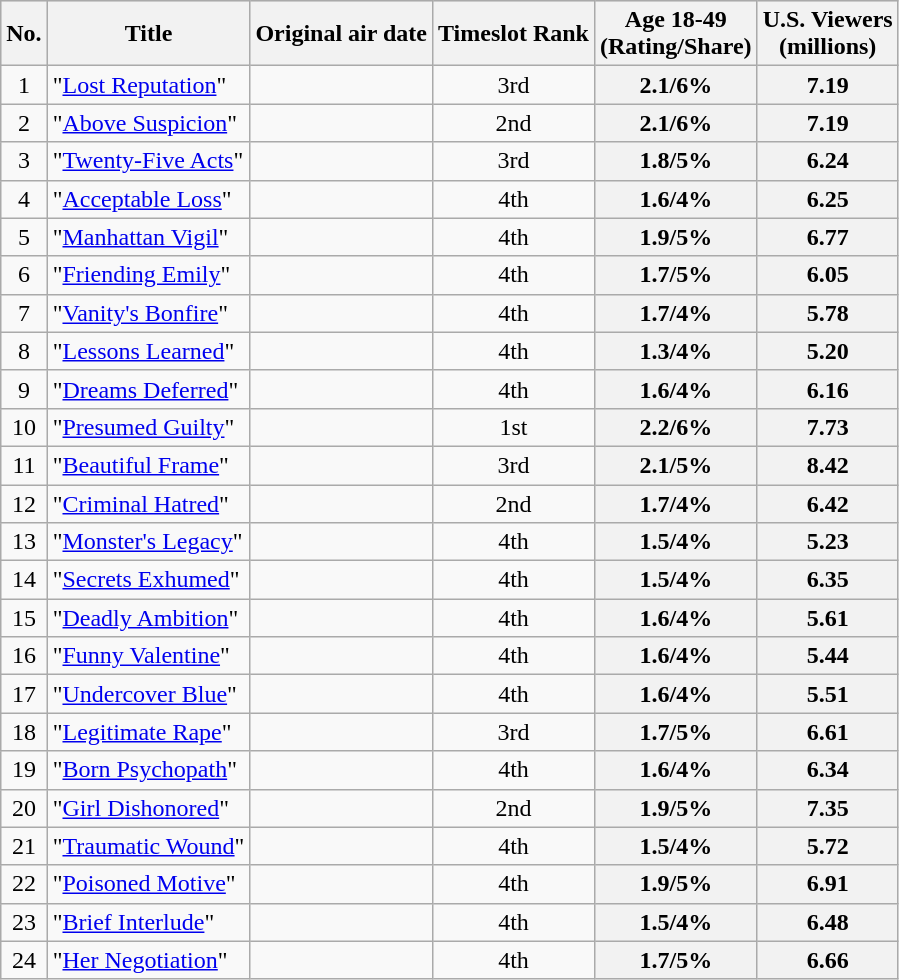<table class="wikitable">
<tr style="background:#e0e0e0;">
<th>No.</th>
<th>Title</th>
<th>Original air date</th>
<th>Timeslot Rank</th>
<th>Age 18-49<br>(Rating/Share)</th>
<th>U.S. Viewers<br>(millions)</th>
</tr>
<tr style="background:#f9f9f9;">
<td style="text-align:center">1</td>
<td>"<a href='#'>Lost Reputation</a>"</td>
<td></td>
<td style="text-align:center">3rd</td>
<th>2.1/6%</th>
<th>7.19</th>
</tr>
<tr style="background:#f9f9f9;">
<td style="text-align:center">2</td>
<td>"<a href='#'>Above Suspicion</a>"</td>
<td></td>
<td style="text-align:center">2nd</td>
<th>2.1/6%</th>
<th>7.19</th>
</tr>
<tr style="background:#f9f9f9;">
<td style="text-align:center">3</td>
<td>"<a href='#'>Twenty-Five Acts</a>"</td>
<td></td>
<td style="text-align:center">3rd</td>
<th>1.8/5%</th>
<th>6.24</th>
</tr>
<tr style="background:#f9f9f9;">
<td style="text-align:center">4</td>
<td>"<a href='#'>Acceptable Loss</a>"</td>
<td></td>
<td style="text-align:center">4th</td>
<th>1.6/4%</th>
<th>6.25</th>
</tr>
<tr style="background:#f9f9f9;">
<td style="text-align:center">5</td>
<td>"<a href='#'>Manhattan Vigil</a>"</td>
<td></td>
<td style="text-align:center">4th</td>
<th>1.9/5%</th>
<th>6.77</th>
</tr>
<tr style="background:#f9f9f9;">
<td style="text-align:center">6</td>
<td>"<a href='#'>Friending Emily</a>"</td>
<td></td>
<td style="text-align:center">4th</td>
<th>1.7/5%</th>
<th>6.05</th>
</tr>
<tr style="background:#f9f9f9;">
<td style="text-align:center">7</td>
<td>"<a href='#'>Vanity's Bonfire</a>"</td>
<td></td>
<td style="text-align:center">4th</td>
<th>1.7/4%</th>
<th>5.78</th>
</tr>
<tr style="background:#f9f9f9;">
<td style="text-align:center">8</td>
<td>"<a href='#'>Lessons Learned</a>"</td>
<td></td>
<td style="text-align:center">4th</td>
<th>1.3/4%</th>
<th>5.20</th>
</tr>
<tr style="background:#f9f9f9;">
<td style="text-align:center">9</td>
<td>"<a href='#'>Dreams Deferred</a>"</td>
<td></td>
<td style="text-align:center">4th</td>
<th>1.6/4%</th>
<th>6.16</th>
</tr>
<tr style="background:#f9f9f9;">
<td style="text-align:center">10</td>
<td>"<a href='#'>Presumed Guilty</a>"</td>
<td></td>
<td style="text-align:center">1st</td>
<th>2.2/6%</th>
<th>7.73</th>
</tr>
<tr style="background:#f9f9f9;">
<td style="text-align:center">11</td>
<td>"<a href='#'>Beautiful Frame</a>"</td>
<td></td>
<td style="text-align:center">3rd</td>
<th>2.1/5%</th>
<th>8.42</th>
</tr>
<tr style="background:#f9f9f9;">
<td style="text-align:center">12</td>
<td>"<a href='#'>Criminal Hatred</a>"</td>
<td></td>
<td style="text-align:center">2nd</td>
<th>1.7/4%</th>
<th>6.42</th>
</tr>
<tr style="background:#f9f9f9;">
<td style="text-align:center">13</td>
<td>"<a href='#'>Monster's Legacy</a>"</td>
<td></td>
<td style="text-align:center">4th</td>
<th>1.5/4%</th>
<th>5.23</th>
</tr>
<tr style="background:#f9f9f9;">
<td style="text-align:center">14</td>
<td>"<a href='#'>Secrets Exhumed</a>"</td>
<td></td>
<td style="text-align:center">4th</td>
<th>1.5/4%</th>
<th>6.35</th>
</tr>
<tr style="background:#f9f9f9;">
<td style="text-align:center">15</td>
<td>"<a href='#'>Deadly Ambition</a>"</td>
<td></td>
<td style="text-align:center">4th</td>
<th>1.6/4%</th>
<th>5.61</th>
</tr>
<tr style="background:#f9f9f9;">
<td style="text-align:center">16</td>
<td>"<a href='#'>Funny Valentine</a>"</td>
<td></td>
<td style="text-align:center">4th</td>
<th>1.6/4%</th>
<th>5.44</th>
</tr>
<tr style="background:#f9f9f9;">
<td style="text-align:center">17</td>
<td>"<a href='#'>Undercover Blue</a>"</td>
<td></td>
<td style="text-align:center">4th</td>
<th>1.6/4%</th>
<th>5.51</th>
</tr>
<tr style="background:#f9f9f9;">
<td style="text-align:center">18</td>
<td>"<a href='#'>Legitimate Rape</a>"</td>
<td></td>
<td style="text-align:center">3rd</td>
<th>1.7/5%</th>
<th>6.61</th>
</tr>
<tr style="background:#f9f9f9;">
<td style="text-align:center">19</td>
<td>"<a href='#'>Born Psychopath</a>"</td>
<td></td>
<td style="text-align:center">4th</td>
<th>1.6/4%</th>
<th>6.34</th>
</tr>
<tr style="background:#f9f9f9;">
<td style="text-align:center">20</td>
<td>"<a href='#'>Girl Dishonored</a>"</td>
<td></td>
<td style="text-align:center">2nd</td>
<th>1.9/5%</th>
<th>7.35</th>
</tr>
<tr style="background:#f9f9f9;">
<td style="text-align:center">21</td>
<td>"<a href='#'>Traumatic Wound</a>"</td>
<td></td>
<td style="text-align:center">4th</td>
<th>1.5/4%</th>
<th>5.72</th>
</tr>
<tr style="background:#f9f9f9;">
<td style="text-align:center">22</td>
<td>"<a href='#'>Poisoned Motive</a>"</td>
<td></td>
<td style="text-align:center">4th</td>
<th>1.9/5%</th>
<th>6.91</th>
</tr>
<tr style="background:#f9f9f9;">
<td style="text-align:center">23</td>
<td>"<a href='#'>Brief Interlude</a>"</td>
<td></td>
<td style="text-align:center">4th</td>
<th>1.5/4%</th>
<th>6.48</th>
</tr>
<tr style="background:#f9f9f9;">
<td style="text-align:center">24</td>
<td>"<a href='#'>Her Negotiation</a>"</td>
<td></td>
<td style="text-align:center">4th</td>
<th>1.7/5%</th>
<th>6.66</th>
</tr>
</table>
